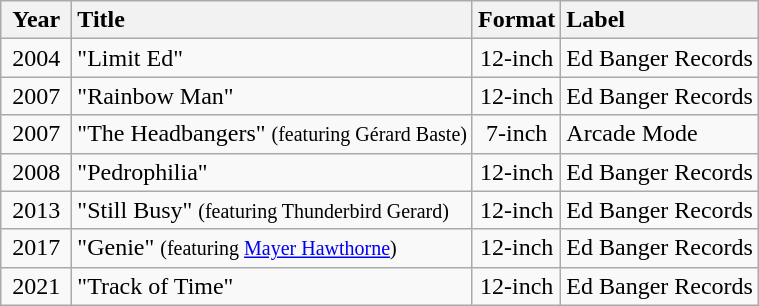<table class="wikitable">
<tr>
<th style="vertical-align:top; text-align:center; width:40px;">Year</th>
<th style="text-align:left; vertical-align:top;">Title</th>
<th style="text-align:center; vertical-align:top;">Format</th>
<th style="text-align:left; vertical-align:top;">Label</th>
</tr>
<tr style="vertical-align:top;">
<td style="text-align:center; ">2004</td>
<td style="text-align:left; ">"Limit Ed"</td>
<td style="text-align:center; ">12-inch</td>
<td style="text-align:left; ">Ed Banger Records</td>
</tr>
<tr style="vertical-align:top;">
<td style="text-align:center; ">2007</td>
<td style="text-align:left; ">"Rainbow Man"</td>
<td style="text-align:center; ">12-inch</td>
<td style="text-align:left; ">Ed Banger Records</td>
</tr>
<tr style="vertical-align:top;">
<td style="text-align:center; ">2007</td>
<td style="text-align:left; ">"The Headbangers" <small>(featuring Gérard Baste)</small></td>
<td style="text-align:center; ">7-inch</td>
<td style="text-align:left; ">Arcade Mode</td>
</tr>
<tr style="vertical-align:top;">
<td style="text-align:center; ">2008</td>
<td style="text-align:left; ">"Pedrophilia"</td>
<td style="text-align:center; ">12-inch</td>
<td style="text-align:left; ">Ed Banger Records</td>
</tr>
<tr style="vertical-align:top;">
<td style="text-align:center; ">2013</td>
<td style="text-align:left; ">"Still Busy" <small>(featuring Thunderbird Gerard)</small></td>
<td style="text-align:center; ">12-inch</td>
<td style="text-align:left; ">Ed Banger Records</td>
</tr>
<tr style="vertical-align:top;">
<td style="text-align:center; ">2017</td>
<td style="text-align:left; ">"Genie" <small>(featuring <a href='#'>Mayer Hawthorne</a>)</small></td>
<td style="text-align:center; ">12-inch</td>
<td style="text-align:left; ">Ed Banger Records</td>
</tr>
<tr style="vertical-align:top;">
<td style="text-align:center; ">2021</td>
<td style="text-align:left; ">"Track of Time" </td>
<td style="text-align:center; ">12-inch</td>
<td style="text-align:left; ">Ed Banger Records</td>
</tr>
</table>
